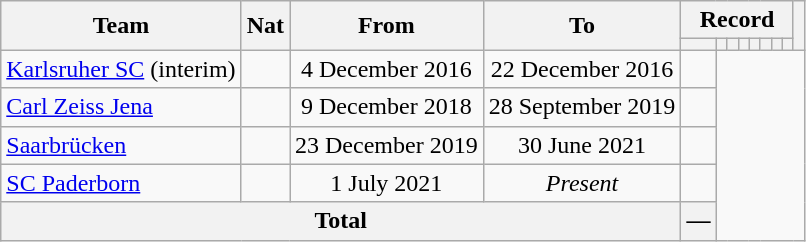<table class="wikitable" style="text-align: center">
<tr>
<th rowspan="2">Team</th>
<th rowspan="2">Nat</th>
<th rowspan="2">From</th>
<th rowspan="2">To</th>
<th colspan="8">Record</th>
<th rowspan=2></th>
</tr>
<tr>
<th></th>
<th></th>
<th></th>
<th></th>
<th></th>
<th></th>
<th></th>
<th></th>
</tr>
<tr>
<td align=left><a href='#'>Karlsruher SC</a> (interim)</td>
<td></td>
<td>4 December 2016</td>
<td>22 December 2016<br></td>
<td></td>
</tr>
<tr>
<td align=left><a href='#'>Carl Zeiss Jena</a></td>
<td></td>
<td>9 December 2018</td>
<td>28 September 2019<br></td>
<td></td>
</tr>
<tr>
<td align=left><a href='#'>Saarbrücken</a></td>
<td></td>
<td>23 December 2019</td>
<td>30 June 2021<br></td>
<td></td>
</tr>
<tr>
<td align=left><a href='#'>SC Paderborn</a></td>
<td></td>
<td>1 July 2021</td>
<td><em>Present</em><br></td>
<td></td>
</tr>
<tr>
<th colspan="4">Total<br></th>
<th>—</th>
</tr>
</table>
